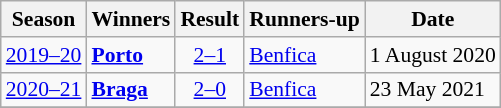<table class="wikitable" style="font-size:90%">
<tr>
<th>Season</th>
<th>Winners</th>
<th>Result</th>
<th>Runners-up</th>
<th>Date</th>
</tr>
<tr>
<td><a href='#'>2019–20</a></td>
<td><strong><a href='#'>Porto</a></strong></td>
<td align=center><a href='#'>2–1</a></td>
<td><a href='#'>Benfica</a></td>
<td>1 August 2020</td>
</tr>
<tr>
<td><a href='#'>2020–21</a></td>
<td><strong><a href='#'>Braga</a></strong></td>
<td align=center><a href='#'>2–0</a></td>
<td><a href='#'>Benfica</a></td>
<td>23 May 2021</td>
</tr>
<tr>
</tr>
</table>
